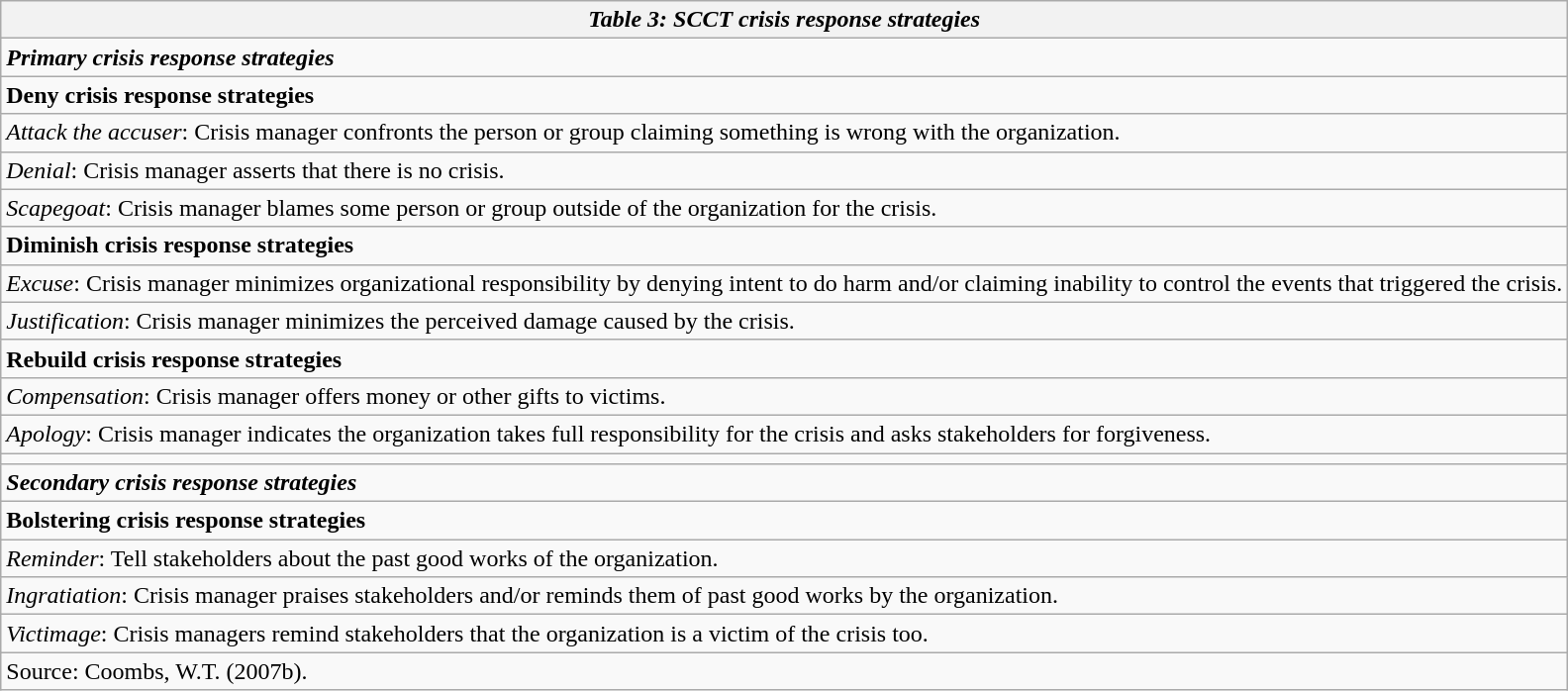<table class="wikitable">
<tr>
<th><strong><em>Table 3: SCCT crisis response strategies</em></strong></th>
</tr>
<tr>
<td><strong><em>Primary crisis response strategies</em></strong></td>
</tr>
<tr>
<td><strong>Deny crisis response strategies</strong></td>
</tr>
<tr>
<td><em>Attack the accuser</em>: Crisis manager confronts the person or group claiming something is wrong with the organization.</td>
</tr>
<tr>
<td><em>Denial</em>: Crisis manager asserts that there is no crisis.</td>
</tr>
<tr>
<td><em>Scapegoat</em>: Crisis manager blames some person or group outside of the organization for the crisis.</td>
</tr>
<tr>
<td><strong>Diminish crisis response strategies</strong></td>
</tr>
<tr>
<td><em>Excuse</em>: Crisis manager minimizes organizational responsibility by denying intent to do harm and/or claiming inability to control the events that triggered the crisis.</td>
</tr>
<tr>
<td><em>Justification</em>: Crisis manager minimizes the perceived damage caused by the crisis.</td>
</tr>
<tr>
<td><strong>Rebuild crisis response strategies</strong></td>
</tr>
<tr>
<td><em>Compensation</em>: Crisis manager offers money or other gifts to victims.</td>
</tr>
<tr>
<td><em>Apology</em>: Crisis manager indicates the organization takes full responsibility for the crisis and asks stakeholders for forgiveness.</td>
</tr>
<tr>
<td></td>
</tr>
<tr>
<td><strong><em>Secondary crisis response strategies</em></strong></td>
</tr>
<tr>
<td><strong>Bolstering crisis response strategies</strong></td>
</tr>
<tr>
<td><em>Reminder</em>: Tell stakeholders about the past good works of the organization.</td>
</tr>
<tr>
<td><em>Ingratiation</em>: Crisis manager praises stakeholders and/or reminds them of past good works by the organization.</td>
</tr>
<tr>
<td><em>Victimage</em>: Crisis managers remind stakeholders that the organization is a victim of the crisis too.</td>
</tr>
<tr>
<td>Source: Coombs, W.T. (2007b).</td>
</tr>
</table>
